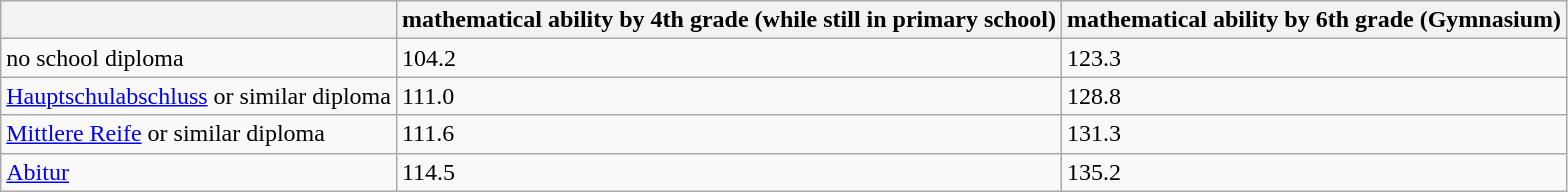<table class="wikitable sortable">
<tr>
<th></th>
<th>mathematical ability by 4th grade (while still in primary school)</th>
<th>mathematical ability by 6th grade (Gymnasium)</th>
</tr>
<tr>
<td>no school diploma</td>
<td>104.2</td>
<td>123.3</td>
</tr>
<tr>
<td><a href='#'>Hauptschulabschluss</a> or similar diploma</td>
<td>111.0</td>
<td>128.8</td>
</tr>
<tr>
<td><a href='#'>Mittlere Reife</a> or similar diploma</td>
<td>111.6</td>
<td>131.3</td>
</tr>
<tr>
<td><a href='#'>Abitur</a></td>
<td>114.5</td>
<td>135.2</td>
</tr>
</table>
